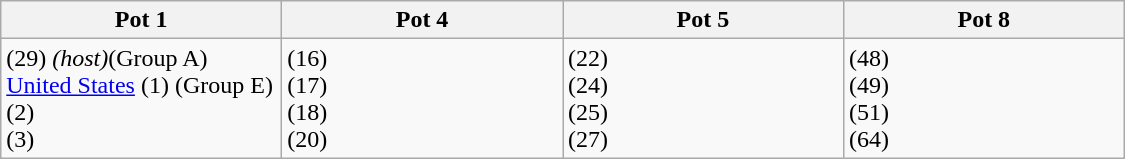<table class=wikitable width=750>
<tr>
<th width=25%>Pot 1</th>
<th width=25%>Pot 4</th>
<th width=25%>Pot 5</th>
<th width=25%>Pot 8</th>
</tr>
<tr valign=top>
<td> (29) <em>(host)</em>(Group A)<br> <a href='#'>United States</a> (1) (Group E)<br> (2)<br> (3)</td>
<td> (16)<br> (17)<br> (18)<br> (20)</td>
<td> (22)<br> (24)<br> (25)<br> (27)</td>
<td> (48)<br> (49)<br> (51)<br> (64)</td>
</tr>
</table>
